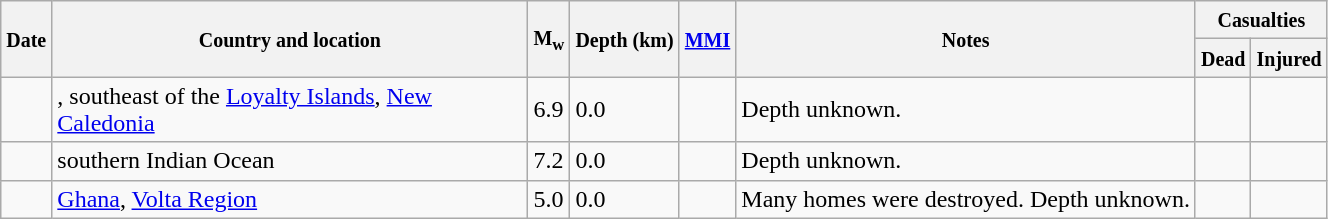<table class="wikitable sortable sort-under" style="border:1px black; margin-left:1em;">
<tr>
<th rowspan="2"><small>Date</small></th>
<th rowspan="2" style="width: 310px"><small>Country and location</small></th>
<th rowspan="2"><small>M<sub>w</sub></small></th>
<th rowspan="2"><small>Depth (km)</small></th>
<th rowspan="2"><small><a href='#'>MMI</a></small></th>
<th rowspan="2" class="unsortable"><small>Notes</small></th>
<th colspan="2"><small>Casualties</small></th>
</tr>
<tr>
<th><small>Dead</small></th>
<th><small>Injured</small></th>
</tr>
<tr>
<td></td>
<td>, southeast of the <a href='#'>Loyalty Islands</a>, <a href='#'>New Caledonia</a></td>
<td>6.9</td>
<td>0.0</td>
<td></td>
<td>Depth unknown.</td>
<td></td>
<td></td>
</tr>
<tr>
<td></td>
<td>southern Indian Ocean</td>
<td>7.2</td>
<td>0.0</td>
<td></td>
<td>Depth unknown.</td>
<td></td>
<td></td>
</tr>
<tr>
<td></td>
<td> <a href='#'>Ghana</a>, <a href='#'>Volta Region</a></td>
<td>5.0</td>
<td>0.0</td>
<td></td>
<td>Many homes were destroyed. Depth unknown.</td>
<td></td>
<td></td>
</tr>
</table>
